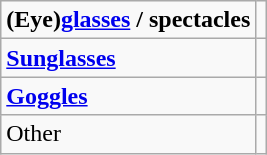<table class="wikitable">
<tr>
<td><strong>(Eye)<a href='#'>glasses</a> / spectacles</strong></td>
<td></td>
</tr>
<tr>
<td><strong><a href='#'>Sunglasses</a></strong></td>
<td></td>
</tr>
<tr>
<td><strong><a href='#'>Goggles</a></strong></td>
<td></td>
</tr>
<tr>
<td>Other</td>
<td></td>
</tr>
</table>
